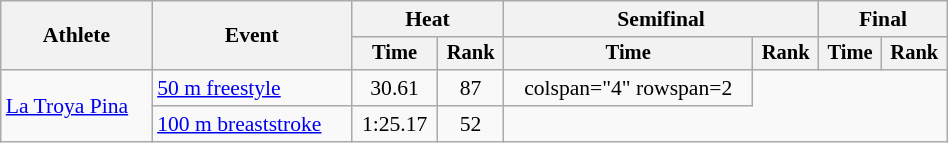<table class="wikitable" style="text-align:center; font-size:90%; width:50%;">
<tr>
<th rowspan="2">Athlete</th>
<th rowspan="2">Event</th>
<th colspan="2">Heat</th>
<th colspan="2">Semifinal</th>
<th colspan="2">Final</th>
</tr>
<tr style="font-size:95%">
<th>Time</th>
<th>Rank</th>
<th>Time</th>
<th>Rank</th>
<th>Time</th>
<th>Rank</th>
</tr>
<tr>
<td align=left rowspan=2><a href='#'>La Troya Pina</a></td>
<td align=left><a href='#'>50 m freestyle</a></td>
<td>30.61</td>
<td>87</td>
<td>colspan="4" rowspan=2 </td>
</tr>
<tr>
<td align=left><a href='#'>100 m breaststroke</a></td>
<td>1:25.17</td>
<td>52</td>
</tr>
</table>
